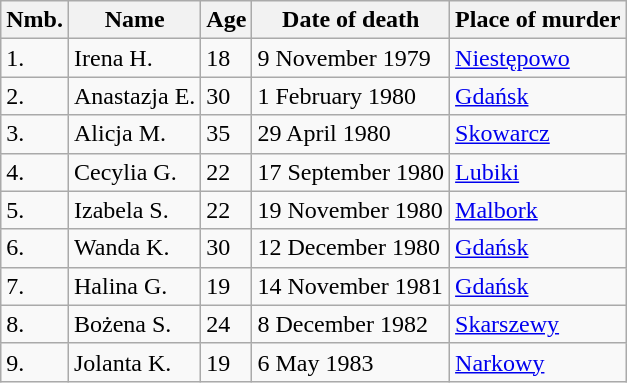<table class="wikitable sortable" style="margin-bottom: 10px;">
<tr>
<th>Nmb.</th>
<th>Name</th>
<th>Age</th>
<th>Date of death</th>
<th>Place of murder</th>
</tr>
<tr>
<td>1.</td>
<td>Irena H.</td>
<td>18</td>
<td>9 November 1979</td>
<td><a href='#'>Niestępowo</a></td>
</tr>
<tr>
<td>2.</td>
<td>Anastazja E.</td>
<td>30</td>
<td>1 February 1980</td>
<td><a href='#'>Gdańsk</a></td>
</tr>
<tr>
<td>3.</td>
<td>Alicja M.</td>
<td>35</td>
<td>29 April 1980</td>
<td><a href='#'>Skowarcz</a></td>
</tr>
<tr>
<td>4.</td>
<td>Cecylia G.</td>
<td>22</td>
<td>17 September 1980</td>
<td><a href='#'>Lubiki</a></td>
</tr>
<tr>
<td>5.</td>
<td>Izabela S.</td>
<td>22</td>
<td>19 November 1980</td>
<td><a href='#'>Malbork</a></td>
</tr>
<tr>
<td>6.</td>
<td>Wanda K.</td>
<td>30</td>
<td>12 December 1980</td>
<td><a href='#'>Gdańsk</a></td>
</tr>
<tr>
<td>7.</td>
<td>Halina G.</td>
<td>19</td>
<td>14 November 1981</td>
<td><a href='#'>Gdańsk</a></td>
</tr>
<tr>
<td>8.</td>
<td>Bożena S.</td>
<td>24</td>
<td>8 December 1982</td>
<td><a href='#'>Skarszewy</a></td>
</tr>
<tr>
<td>9.</td>
<td>Jolanta K.</td>
<td>19</td>
<td>6 May 1983</td>
<td><a href='#'>Narkowy</a></td>
</tr>
</table>
